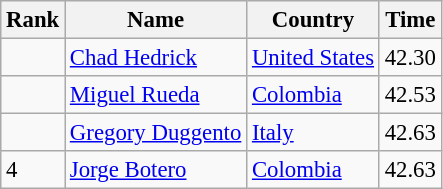<table class="wikitable" style="font-size:95%" style="text-align:center; width:35em;">
<tr>
<th>Rank</th>
<th>Name</th>
<th>Country</th>
<th>Time</th>
</tr>
<tr>
<td></td>
<td align=left><a href='#'>Chad Hedrick</a></td>
<td align="left"> <a href='#'>United States</a></td>
<td>42.30</td>
</tr>
<tr>
<td></td>
<td align=left><a href='#'>Miguel Rueda</a></td>
<td align="left"> <a href='#'>Colombia</a></td>
<td>42.53</td>
</tr>
<tr>
<td></td>
<td align=left><a href='#'>Gregory Duggento</a></td>
<td align="left"> <a href='#'>Italy</a></td>
<td>42.63</td>
</tr>
<tr>
<td>4</td>
<td align=left><a href='#'>Jorge Botero</a></td>
<td align="left"> <a href='#'>Colombia</a></td>
<td>42.63</td>
</tr>
</table>
